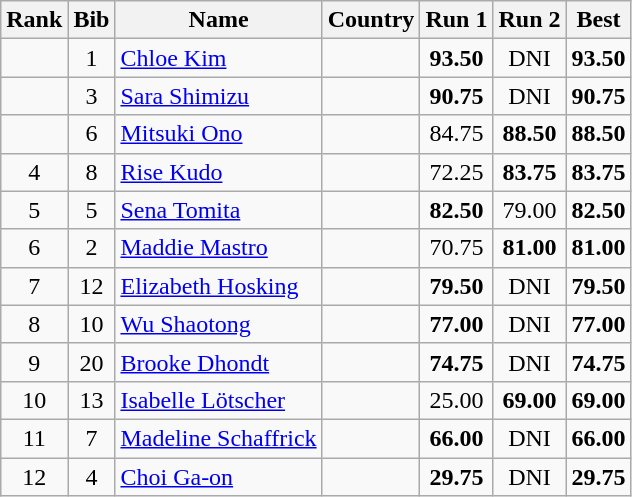<table class="wikitable sortable" style="text-align:center">
<tr>
<th>Rank</th>
<th>Bib</th>
<th>Name</th>
<th>Country</th>
<th>Run 1</th>
<th>Run 2</th>
<th>Best</th>
</tr>
<tr>
<td></td>
<td>1</td>
<td align=left><a href='#'>Chloe Kim</a></td>
<td align=left></td>
<td><strong>93.50</strong></td>
<td>DNI</td>
<td><strong>93.50</strong></td>
</tr>
<tr>
<td></td>
<td>3</td>
<td align=left><a href='#'>Sara Shimizu</a></td>
<td align=left></td>
<td><strong>90.75</strong></td>
<td>DNI</td>
<td><strong>90.75</strong></td>
</tr>
<tr>
<td></td>
<td>6</td>
<td align=left><a href='#'>Mitsuki Ono</a></td>
<td align=left></td>
<td>84.75</td>
<td><strong>88.50</strong></td>
<td><strong>88.50</strong></td>
</tr>
<tr>
<td>4</td>
<td>8</td>
<td align=left><a href='#'>Rise Kudo</a></td>
<td align=left></td>
<td>72.25</td>
<td><strong>83.75</strong></td>
<td><strong>83.75</strong></td>
</tr>
<tr>
<td>5</td>
<td>5</td>
<td align=left><a href='#'>Sena Tomita</a></td>
<td align=left></td>
<td><strong>82.50</strong></td>
<td>79.00</td>
<td><strong>82.50</strong></td>
</tr>
<tr>
<td>6</td>
<td>2</td>
<td align=left><a href='#'>Maddie Mastro</a></td>
<td align=left></td>
<td>70.75</td>
<td><strong>81.00</strong></td>
<td><strong>81.00</strong></td>
</tr>
<tr>
<td>7</td>
<td>12</td>
<td align=left><a href='#'>Elizabeth Hosking</a></td>
<td align=left></td>
<td><strong>79.50</strong></td>
<td>DNI</td>
<td><strong>79.50</strong></td>
</tr>
<tr>
<td>8</td>
<td>10</td>
<td align=left><a href='#'>Wu Shaotong</a></td>
<td align=left></td>
<td><strong>77.00</strong></td>
<td>DNI</td>
<td><strong>77.00</strong></td>
</tr>
<tr>
<td>9</td>
<td>20</td>
<td align=left><a href='#'>Brooke Dhondt</a></td>
<td align=left></td>
<td><strong>74.75</strong></td>
<td>DNI</td>
<td><strong>74.75</strong></td>
</tr>
<tr>
<td>10</td>
<td>13</td>
<td align=left><a href='#'>Isabelle Lötscher</a></td>
<td align=left></td>
<td>25.00</td>
<td><strong>69.00</strong></td>
<td><strong>69.00</strong></td>
</tr>
<tr>
<td>11</td>
<td>7</td>
<td align=left><a href='#'>Madeline Schaffrick</a></td>
<td align=left></td>
<td><strong>66.00</strong></td>
<td>DNI</td>
<td><strong>66.00</strong></td>
</tr>
<tr>
<td>12</td>
<td>4</td>
<td align=left><a href='#'>Choi Ga-on</a></td>
<td align=left></td>
<td><strong>29.75</strong></td>
<td>DNI</td>
<td><strong>29.75</strong></td>
</tr>
</table>
